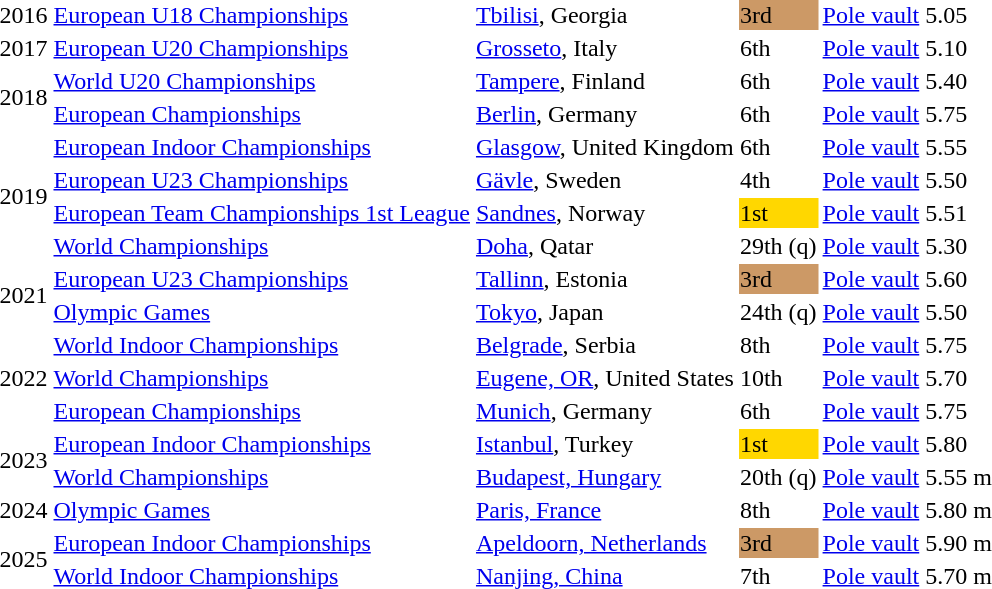<table>
<tr>
<td>2016</td>
<td><a href='#'>European U18 Championships</a></td>
<td><a href='#'>Tbilisi</a>, Georgia</td>
<td bgcolor=cc9966>3rd</td>
<td><a href='#'>Pole vault</a></td>
<td>5.05 </td>
</tr>
<tr>
<td>2017</td>
<td><a href='#'>European U20 Championships</a></td>
<td><a href='#'>Grosseto</a>, Italy</td>
<td>6th</td>
<td><a href='#'>Pole vault</a></td>
<td>5.10</td>
</tr>
<tr>
<td rowspan=2>2018</td>
<td><a href='#'>World U20 Championships</a></td>
<td><a href='#'>Tampere</a>, Finland</td>
<td>6th</td>
<td><a href='#'>Pole vault</a></td>
<td>5.40</td>
</tr>
<tr>
<td><a href='#'>European Championships</a></td>
<td><a href='#'>Berlin</a>, Germany</td>
<td>6th</td>
<td><a href='#'>Pole vault</a></td>
<td>5.75 </td>
</tr>
<tr>
<td rowspan=4>2019</td>
<td><a href='#'>European Indoor Championships</a></td>
<td><a href='#'>Glasgow</a>, United Kingdom</td>
<td>6th</td>
<td><a href='#'>Pole vault</a></td>
<td>5.55</td>
</tr>
<tr>
<td><a href='#'>European U23 Championships</a></td>
<td><a href='#'>Gävle</a>, Sweden</td>
<td>4th</td>
<td><a href='#'>Pole vault</a></td>
<td>5.50</td>
</tr>
<tr>
<td><a href='#'>European Team Championships 1st League</a></td>
<td><a href='#'>Sandnes</a>, Norway</td>
<td bgcolor=gold>1st</td>
<td><a href='#'>Pole vault</a></td>
<td>5.51</td>
</tr>
<tr>
<td><a href='#'>World Championships</a></td>
<td><a href='#'>Doha</a>, Qatar</td>
<td>29th (q)</td>
<td><a href='#'>Pole vault</a></td>
<td>5.30</td>
</tr>
<tr>
<td rowspan=2>2021</td>
<td><a href='#'>European U23 Championships</a></td>
<td><a href='#'>Tallinn</a>, Estonia</td>
<td bgcolor=cc9966>3rd</td>
<td><a href='#'>Pole vault</a></td>
<td>5.60</td>
</tr>
<tr>
<td><a href='#'>Olympic Games</a></td>
<td><a href='#'>Tokyo</a>, Japan</td>
<td>24th (q)</td>
<td><a href='#'>Pole vault</a></td>
<td>5.50</td>
</tr>
<tr>
<td rowspan=3>2022</td>
<td><a href='#'>World Indoor Championships</a></td>
<td><a href='#'>Belgrade</a>, Serbia</td>
<td>8th</td>
<td><a href='#'>Pole vault</a></td>
<td>5.75</td>
</tr>
<tr>
<td><a href='#'>World Championships</a></td>
<td><a href='#'>Eugene, OR</a>, United States</td>
<td>10th</td>
<td><a href='#'>Pole vault</a></td>
<td>5.70</td>
</tr>
<tr>
<td><a href='#'>European Championships</a></td>
<td><a href='#'>Munich</a>, Germany</td>
<td>6th</td>
<td><a href='#'>Pole vault</a></td>
<td>5.75</td>
</tr>
<tr>
<td rowspan=2>2023</td>
<td><a href='#'>European Indoor Championships</a></td>
<td><a href='#'>Istanbul</a>, Turkey</td>
<td bgcolor=gold>1st</td>
<td><a href='#'>Pole vault</a></td>
<td>5.80</td>
</tr>
<tr>
<td><a href='#'>World Championships</a></td>
<td><a href='#'>Budapest, Hungary</a></td>
<td>20th (q)</td>
<td><a href='#'>Pole vault</a></td>
<td>5.55 m</td>
</tr>
<tr>
<td>2024</td>
<td><a href='#'>Olympic Games</a></td>
<td><a href='#'>Paris, France</a></td>
<td>8th</td>
<td><a href='#'>Pole vault</a></td>
<td>5.80 m</td>
</tr>
<tr>
<td rowspan=2>2025</td>
<td><a href='#'>European Indoor Championships</a></td>
<td><a href='#'>Apeldoorn, Netherlands</a></td>
<td bgcolor=cc9966>3rd</td>
<td><a href='#'>Pole vault</a></td>
<td>5.90 m</td>
</tr>
<tr>
<td><a href='#'>World Indoor Championships</a></td>
<td><a href='#'>Nanjing, China</a></td>
<td>7th</td>
<td><a href='#'>Pole vault</a></td>
<td>5.70 m</td>
</tr>
<tr>
</tr>
</table>
